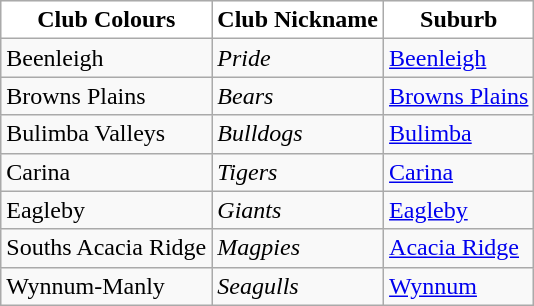<table class="wikitable">
<tr>
<th style="background:white; ">Club Colours</th>
<th style="background:white; ">Club Nickname</th>
<th style="background:white; ">Suburb</th>
</tr>
<tr>
<td> Beenleigh</td>
<td><em>Pride</em></td>
<td><a href='#'>Beenleigh</a></td>
</tr>
<tr>
<td> Browns Plains</td>
<td><em>Bears</em></td>
<td><a href='#'>Browns Plains</a></td>
</tr>
<tr>
<td> Bulimba Valleys</td>
<td><em>Bulldogs</em></td>
<td><a href='#'>Bulimba</a></td>
</tr>
<tr>
<td> Carina</td>
<td><em>Tigers</em></td>
<td><a href='#'>Carina</a></td>
</tr>
<tr>
<td> Eagleby</td>
<td><em>Giants</em></td>
<td><a href='#'>Eagleby</a></td>
</tr>
<tr>
<td> Souths Acacia Ridge</td>
<td><em>Magpies</em></td>
<td><a href='#'>Acacia Ridge</a></td>
</tr>
<tr>
<td> Wynnum-Manly</td>
<td><em>Seagulls</em></td>
<td><a href='#'>Wynnum</a></td>
</tr>
</table>
